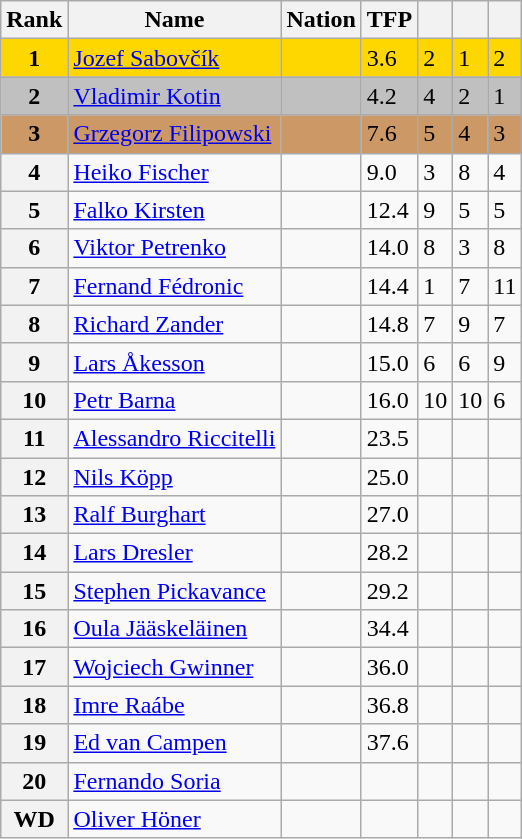<table class="wikitable">
<tr>
<th>Rank</th>
<th>Name</th>
<th>Nation</th>
<th>TFP</th>
<th></th>
<th></th>
<th></th>
</tr>
<tr bgcolor="gold">
<td align="center"><strong>1</strong></td>
<td><a href='#'>Jozef Sabovčík</a></td>
<td></td>
<td>3.6</td>
<td>2</td>
<td>1</td>
<td>2</td>
</tr>
<tr bgcolor="silver">
<td align="center"><strong>2</strong></td>
<td><a href='#'>Vladimir Kotin</a></td>
<td></td>
<td>4.2</td>
<td>4</td>
<td>2</td>
<td>1</td>
</tr>
<tr bgcolor="cc9966">
<td align="center"><strong>3</strong></td>
<td><a href='#'>Grzegorz Filipowski</a></td>
<td></td>
<td>7.6</td>
<td>5</td>
<td>4</td>
<td>3</td>
</tr>
<tr>
<th>4</th>
<td><a href='#'>Heiko Fischer</a></td>
<td></td>
<td>9.0</td>
<td>3</td>
<td>8</td>
<td>4</td>
</tr>
<tr>
<th>5</th>
<td><a href='#'>Falko Kirsten</a></td>
<td></td>
<td>12.4</td>
<td>9</td>
<td>5</td>
<td>5</td>
</tr>
<tr>
<th>6</th>
<td><a href='#'>Viktor Petrenko</a></td>
<td></td>
<td>14.0</td>
<td>8</td>
<td>3</td>
<td>8</td>
</tr>
<tr>
<th>7</th>
<td><a href='#'>Fernand Fédronic</a></td>
<td></td>
<td>14.4</td>
<td>1</td>
<td>7</td>
<td>11</td>
</tr>
<tr>
<th>8</th>
<td><a href='#'>Richard Zander</a></td>
<td></td>
<td>14.8</td>
<td>7</td>
<td>9</td>
<td>7</td>
</tr>
<tr>
<th>9</th>
<td><a href='#'>Lars Åkesson</a></td>
<td></td>
<td>15.0</td>
<td>6</td>
<td>6</td>
<td>9</td>
</tr>
<tr>
<th>10</th>
<td><a href='#'>Petr Barna</a></td>
<td></td>
<td>16.0</td>
<td>10</td>
<td>10</td>
<td>6</td>
</tr>
<tr>
<th>11</th>
<td><a href='#'>Alessandro Riccitelli</a></td>
<td></td>
<td>23.5</td>
<td></td>
<td></td>
<td></td>
</tr>
<tr>
<th>12</th>
<td><a href='#'>Nils Köpp</a></td>
<td></td>
<td>25.0</td>
<td></td>
<td></td>
<td></td>
</tr>
<tr>
<th>13</th>
<td><a href='#'>Ralf Burghart</a></td>
<td></td>
<td>27.0</td>
<td></td>
<td></td>
<td></td>
</tr>
<tr>
<th>14</th>
<td><a href='#'>Lars Dresler</a></td>
<td></td>
<td>28.2</td>
<td></td>
<td></td>
<td></td>
</tr>
<tr>
<th>15</th>
<td><a href='#'>Stephen Pickavance</a></td>
<td></td>
<td>29.2</td>
<td></td>
<td></td>
<td></td>
</tr>
<tr>
<th>16</th>
<td><a href='#'>Oula Jääskeläinen</a></td>
<td></td>
<td>34.4</td>
<td></td>
<td></td>
<td></td>
</tr>
<tr>
<th>17</th>
<td><a href='#'>Wojciech Gwinner</a></td>
<td></td>
<td>36.0</td>
<td></td>
<td></td>
<td></td>
</tr>
<tr>
<th>18</th>
<td><a href='#'>Imre Raábe</a></td>
<td></td>
<td>36.8</td>
<td></td>
<td></td>
<td></td>
</tr>
<tr>
<th>19</th>
<td><a href='#'>Ed van Campen</a></td>
<td></td>
<td>37.6</td>
<td></td>
<td></td>
<td></td>
</tr>
<tr>
<th>20</th>
<td><a href='#'>Fernando Soria</a></td>
<td></td>
<td></td>
<td></td>
<td></td>
<td></td>
</tr>
<tr>
<th>WD</th>
<td><a href='#'>Oliver Höner</a></td>
<td></td>
<td></td>
<td></td>
<td></td>
<td></td>
</tr>
</table>
